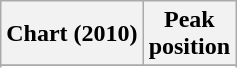<table class="wikitable sortable plainrowheaders" style="text-align:center">
<tr>
<th scope="col">Chart (2010)</th>
<th scope="col">Peak<br> position</th>
</tr>
<tr>
</tr>
<tr>
</tr>
</table>
